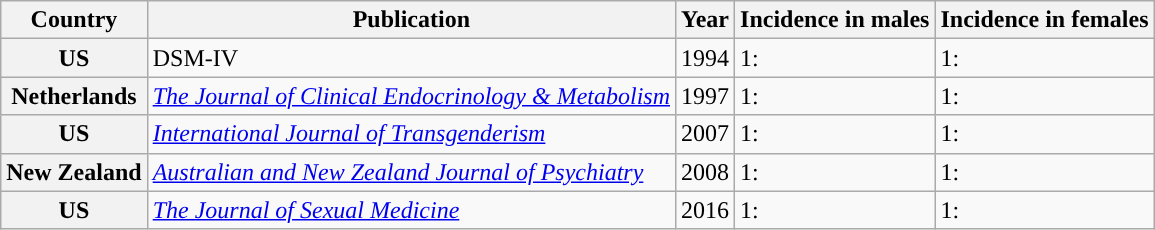<table class="wikitable sortable plainrowheaders">
<tr>
<th scope="col">Country</th>
<th scope="col">Publication</th>
<th scope="col">Year</th>
<th scope="col">Incidence in males</th>
<th scope="col">Incidence in females</th>
</tr>
<tr>
<th scope="row">US</th>
<td>DSM-IV</td>
<td>1994</td>
<td>1:</td>
<td>1:</td>
</tr>
<tr>
<th scope="row">Netherlands</th>
<td><em><a href='#'>The Journal of Clinical Endocrinology & Metabolism</a></em></td>
<td>1997</td>
<td>1:</td>
<td>1:</td>
</tr>
<tr>
<th scope="row">US</th>
<td><em><a href='#'>International Journal of Transgenderism</a></em></td>
<td>2007</td>
<td>1:</td>
<td>1:</td>
</tr>
<tr>
<th scope="row">New Zealand</th>
<td><em><a href='#'>Australian and New Zealand Journal of Psychiatry</a></em></td>
<td>2008</td>
<td>1:</td>
<td>1:</td>
</tr>
<tr>
<th scope="row">US</th>
<td><em><a href='#'>The Journal of Sexual Medicine</a></em></td>
<td>2016</td>
<td>1:</td>
<td>1:</td>
</tr>
</table>
